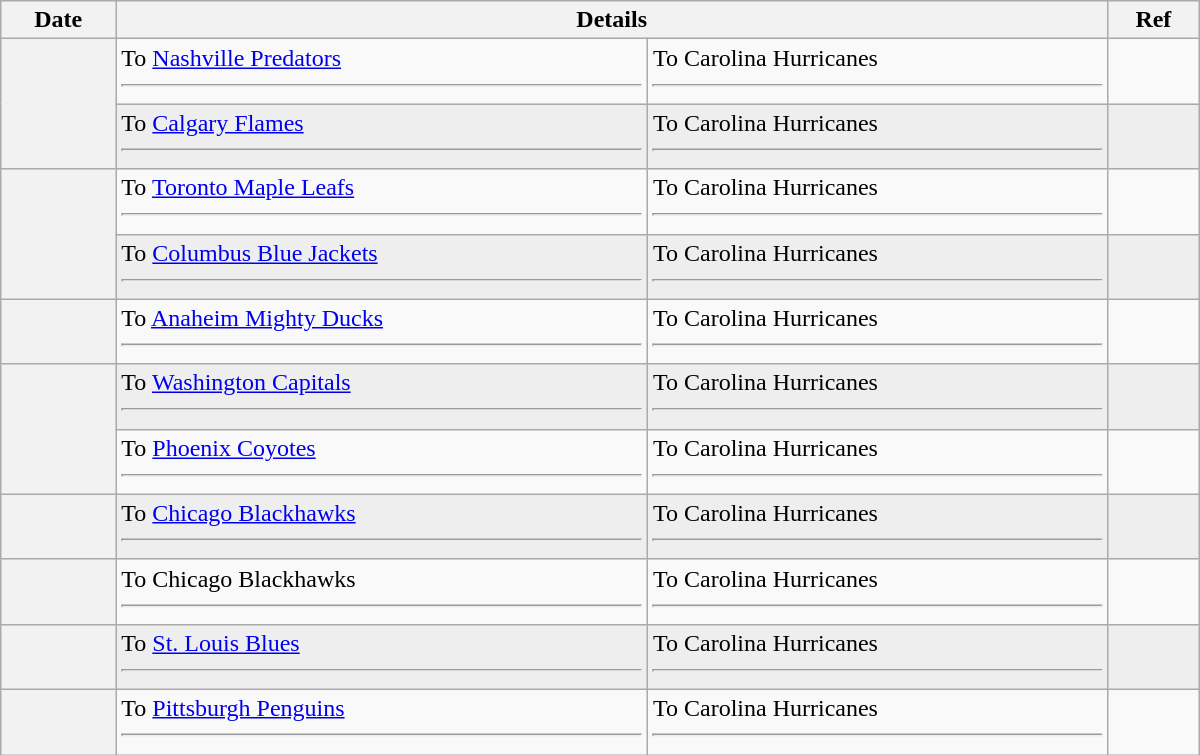<table class="wikitable plainrowheaders" style="width: 50em;">
<tr>
<th scope="col">Date</th>
<th scope="col" colspan="2">Details</th>
<th scope="col">Ref</th>
</tr>
<tr>
<th scope="row" rowspan=2></th>
<td valign="top">To <a href='#'>Nashville Predators</a> <hr></td>
<td valign="top">To Carolina Hurricanes <hr></td>
<td></td>
</tr>
<tr bgcolor="#eeeeee">
<td valign="top">To <a href='#'>Calgary Flames</a> <hr></td>
<td valign="top">To Carolina Hurricanes <hr></td>
<td></td>
</tr>
<tr>
<th scope="row" rowspan=2></th>
<td valign="top">To <a href='#'>Toronto Maple Leafs</a> <hr></td>
<td valign="top">To Carolina Hurricanes <hr></td>
<td></td>
</tr>
<tr bgcolor="#eeeeee">
<td valign="top">To <a href='#'>Columbus Blue Jackets</a> <hr></td>
<td valign="top">To Carolina Hurricanes <hr></td>
<td></td>
</tr>
<tr>
<th scope="row"></th>
<td valign="top">To <a href='#'>Anaheim Mighty Ducks</a> <hr></td>
<td valign="top">To Carolina Hurricanes <hr></td>
<td></td>
</tr>
<tr bgcolor="#eeeeee">
<th scope="row" rowspan=2></th>
<td valign="top">To <a href='#'>Washington Capitals</a> <hr></td>
<td valign="top">To Carolina Hurricanes <hr></td>
<td></td>
</tr>
<tr>
<td valign="top">To <a href='#'>Phoenix Coyotes</a> <hr></td>
<td valign="top">To Carolina Hurricanes <hr></td>
<td></td>
</tr>
<tr bgcolor="#eeeeee">
<th scope="row"></th>
<td valign="top">To <a href='#'>Chicago Blackhawks</a> <hr></td>
<td valign="top">To Carolina Hurricanes <hr></td>
<td></td>
</tr>
<tr>
<th scope="row"></th>
<td valign="top">To Chicago Blackhawks <hr></td>
<td valign="top">To Carolina Hurricanes <hr></td>
<td></td>
</tr>
<tr bgcolor="#eeeeee">
<th scope="row"></th>
<td valign="top">To <a href='#'>St. Louis Blues</a> <hr></td>
<td valign="top">To Carolina Hurricanes <hr></td>
<td></td>
</tr>
<tr>
<th scope="row"></th>
<td valign="top">To <a href='#'>Pittsburgh Penguins</a> <hr></td>
<td valign="top">To Carolina Hurricanes <hr></td>
<td></td>
</tr>
</table>
